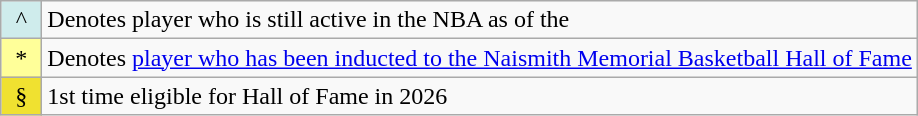<table class="wikitable">
<tr>
<td align="center" bgcolor="#CFECEC" width="20">^</td>
<td>Denotes player who is still active in the NBA as of the </td>
</tr>
<tr>
<td align="center" bgcolor="#FFFF99" width="20">*</td>
<td>Denotes <a href='#'>player who has been inducted to the Naismith Memorial Basketball Hall of Fame</a></td>
</tr>
<tr>
<td align="center" bgcolor="#F0E130" width="20">§</td>
<td>1st time eligible for Hall of Fame in 2026</td>
</tr>
</table>
